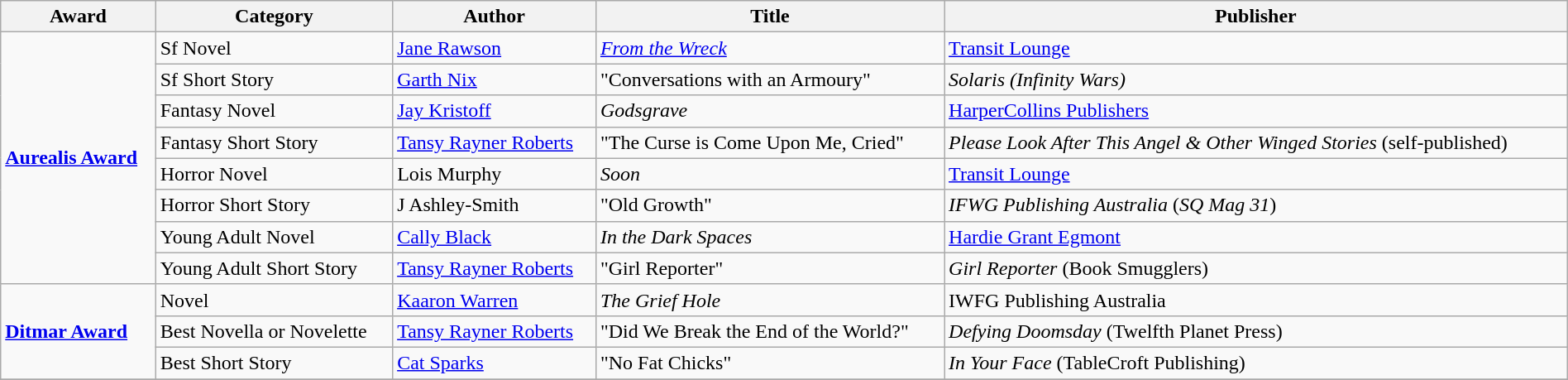<table class="wikitable" width=100%>
<tr>
<th>Award</th>
<th>Category</th>
<th>Author</th>
<th>Title</th>
<th>Publisher</th>
</tr>
<tr>
<td rowspan=8><strong><a href='#'>Aurealis Award</a></strong></td>
<td>Sf Novel</td>
<td><a href='#'>Jane Rawson</a></td>
<td><em><a href='#'>From the Wreck</a></em></td>
<td><a href='#'>Transit Lounge</a></td>
</tr>
<tr>
<td>Sf Short Story</td>
<td><a href='#'>Garth Nix</a></td>
<td>"Conversations with an Armoury"</td>
<td><em>Solaris (Infinity Wars)</em></td>
</tr>
<tr>
<td>Fantasy Novel</td>
<td><a href='#'>Jay Kristoff</a></td>
<td><em>Godsgrave</em></td>
<td><a href='#'>HarperCollins Publishers</a></td>
</tr>
<tr>
<td>Fantasy Short Story</td>
<td><a href='#'>Tansy Rayner Roberts</a></td>
<td>"The Curse is Come Upon Me, Cried"</td>
<td><em>Please Look After This Angel & Other Winged Stories</em> (self-published)</td>
</tr>
<tr>
<td>Horror Novel</td>
<td>Lois Murphy</td>
<td><em>Soon</em></td>
<td><a href='#'>Transit Lounge</a></td>
</tr>
<tr>
<td>Horror Short Story</td>
<td>J Ashley-Smith</td>
<td>"Old Growth"</td>
<td><em>IFWG Publishing Australia</em> (<em>SQ Mag 31</em>)</td>
</tr>
<tr>
<td>Young Adult Novel</td>
<td><a href='#'>Cally Black</a></td>
<td><em>In the Dark Spaces</em></td>
<td><a href='#'>Hardie Grant Egmont</a></td>
</tr>
<tr>
<td>Young Adult Short Story</td>
<td><a href='#'>Tansy Rayner Roberts</a></td>
<td>"Girl Reporter"</td>
<td><em> Girl Reporter</em> (Book Smugglers)</td>
</tr>
<tr>
<td rowspan=3><strong><a href='#'>Ditmar Award</a></strong></td>
<td>Novel</td>
<td><a href='#'>Kaaron Warren</a></td>
<td><em>The Grief Hole</em></td>
<td>IWFG Publishing Australia</td>
</tr>
<tr>
<td>Best Novella or Novelette</td>
<td><a href='#'>Tansy Rayner Roberts</a></td>
<td>"Did We Break the End of the World?"</td>
<td><em>Defying Doomsday</em> (Twelfth Planet Press)</td>
</tr>
<tr>
<td>Best Short Story</td>
<td><a href='#'>Cat Sparks</a></td>
<td>"No Fat Chicks"</td>
<td><em>In Your Face</em> (TableCroft Publishing)</td>
</tr>
<tr>
</tr>
</table>
